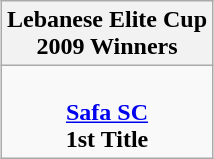<table class="wikitable" style="text-align: center; margin: 0 auto;">
<tr>
<th>Lebanese Elite Cup <br>2009 Winners</th>
</tr>
<tr>
<td><br><strong><a href='#'>Safa SC</a></strong><br><strong>1st Title</strong></td>
</tr>
</table>
